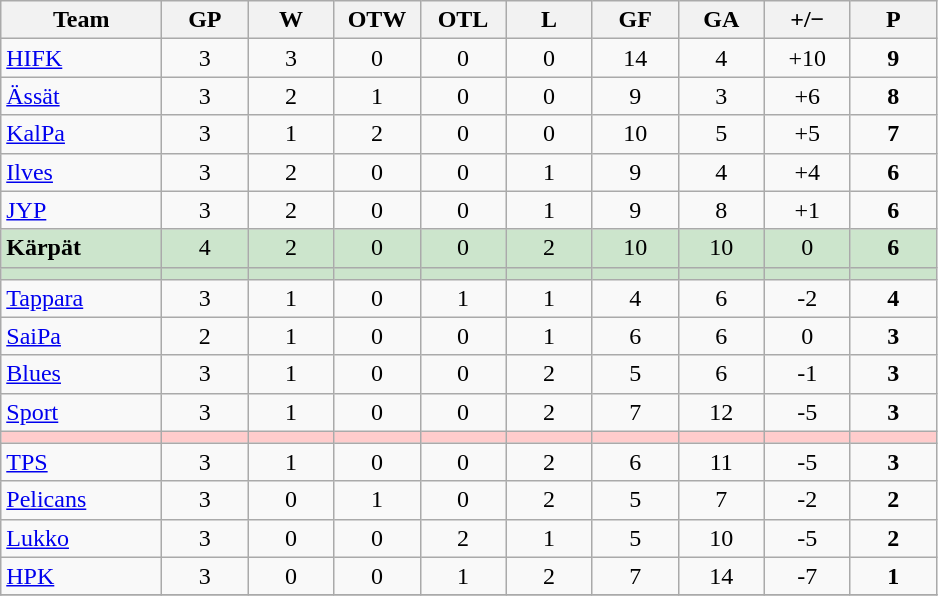<table class="wikitable sortable" style="text-align:center;">
<tr>
<th width=100px>Team</th>
<th width=50px>GP</th>
<th width=50px>W</th>
<th width=50px>OTW</th>
<th width=50px>OTL</th>
<th width=50px>L</th>
<th width=50px>GF</th>
<th width=50px>GA</th>
<th width=50px>+/−</th>
<th width=50px>P</th>
</tr>
<tr>
<td align=left><a href='#'>HIFK</a></td>
<td>3</td>
<td>3</td>
<td>0</td>
<td>0</td>
<td>0</td>
<td>14</td>
<td>4</td>
<td>+10</td>
<td><strong>9</strong></td>
</tr>
<tr>
<td align=left><a href='#'>Ässät</a></td>
<td>3</td>
<td>2</td>
<td>1</td>
<td>0</td>
<td>0</td>
<td>9</td>
<td>3</td>
<td>+6</td>
<td><strong>8</strong></td>
</tr>
<tr>
<td align=left><a href='#'>KalPa</a></td>
<td>3</td>
<td>1</td>
<td>2</td>
<td>0</td>
<td>0</td>
<td>10</td>
<td>5</td>
<td>+5</td>
<td><strong>7</strong></td>
</tr>
<tr>
<td align=left><a href='#'>Ilves</a></td>
<td>3</td>
<td>2</td>
<td>0</td>
<td>0</td>
<td>1</td>
<td>9</td>
<td>4</td>
<td>+4</td>
<td><strong>6</strong></td>
</tr>
<tr>
<td align=left><a href='#'>JYP</a></td>
<td>3</td>
<td>2</td>
<td>0</td>
<td>0</td>
<td>1</td>
<td>9</td>
<td>8</td>
<td>+1</td>
<td><strong>6</strong></td>
</tr>
<tr bgcolor="#cce5cc">
<td align=left><strong>Kärpät</strong></td>
<td>4</td>
<td>2</td>
<td>0</td>
<td>0</td>
<td>2</td>
<td>10</td>
<td>10</td>
<td>0</td>
<td><strong>6</strong></td>
</tr>
<tr style="color:#cce5cc;background-color:#cce5cc">
<td style="height:0.5px"></td>
<td></td>
<td></td>
<td></td>
<td></td>
<td></td>
<td></td>
<td></td>
<td></td>
<td></td>
</tr>
<tr>
<td align=left><a href='#'>Tappara</a></td>
<td>3</td>
<td>1</td>
<td>0</td>
<td>1</td>
<td>1</td>
<td>4</td>
<td>6</td>
<td>-2</td>
<td><strong>4</strong></td>
</tr>
<tr>
<td align=left><a href='#'>SaiPa</a></td>
<td>2</td>
<td>1</td>
<td>0</td>
<td>0</td>
<td>1</td>
<td>6</td>
<td>6</td>
<td>0</td>
<td><strong>3</strong></td>
</tr>
<tr>
<td align=left><a href='#'>Blues</a></td>
<td>3</td>
<td>1</td>
<td>0</td>
<td>0</td>
<td>2</td>
<td>5</td>
<td>6</td>
<td>-1</td>
<td><strong>3</strong></td>
</tr>
<tr>
<td align=left><a href='#'>Sport</a></td>
<td>3</td>
<td>1</td>
<td>0</td>
<td>0</td>
<td>2</td>
<td>7</td>
<td>12</td>
<td>-5</td>
<td><strong>3</strong></td>
</tr>
<tr style="color:#ffcccc;background-color:#ffcccc">
<td style="height:0.5px"></td>
<td></td>
<td></td>
<td></td>
<td></td>
<td></td>
<td></td>
<td></td>
<td></td>
<td></td>
</tr>
<tr>
<td align=left><a href='#'>TPS</a></td>
<td>3</td>
<td>1</td>
<td>0</td>
<td>0</td>
<td>2</td>
<td>6</td>
<td>11</td>
<td>-5</td>
<td><strong>3</strong></td>
</tr>
<tr>
<td align=left><a href='#'>Pelicans</a></td>
<td>3</td>
<td>0</td>
<td>1</td>
<td>0</td>
<td>2</td>
<td>5</td>
<td>7</td>
<td>-2</td>
<td><strong>2</strong></td>
</tr>
<tr>
<td align=left><a href='#'>Lukko</a></td>
<td>3</td>
<td>0</td>
<td>0</td>
<td>2</td>
<td>1</td>
<td>5</td>
<td>10</td>
<td>-5</td>
<td><strong>2</strong></td>
</tr>
<tr>
<td align=left><a href='#'>HPK</a></td>
<td>3</td>
<td>0</td>
<td>0</td>
<td>1</td>
<td>2</td>
<td>7</td>
<td>14</td>
<td>-7</td>
<td><strong>1</strong></td>
</tr>
<tr>
</tr>
</table>
